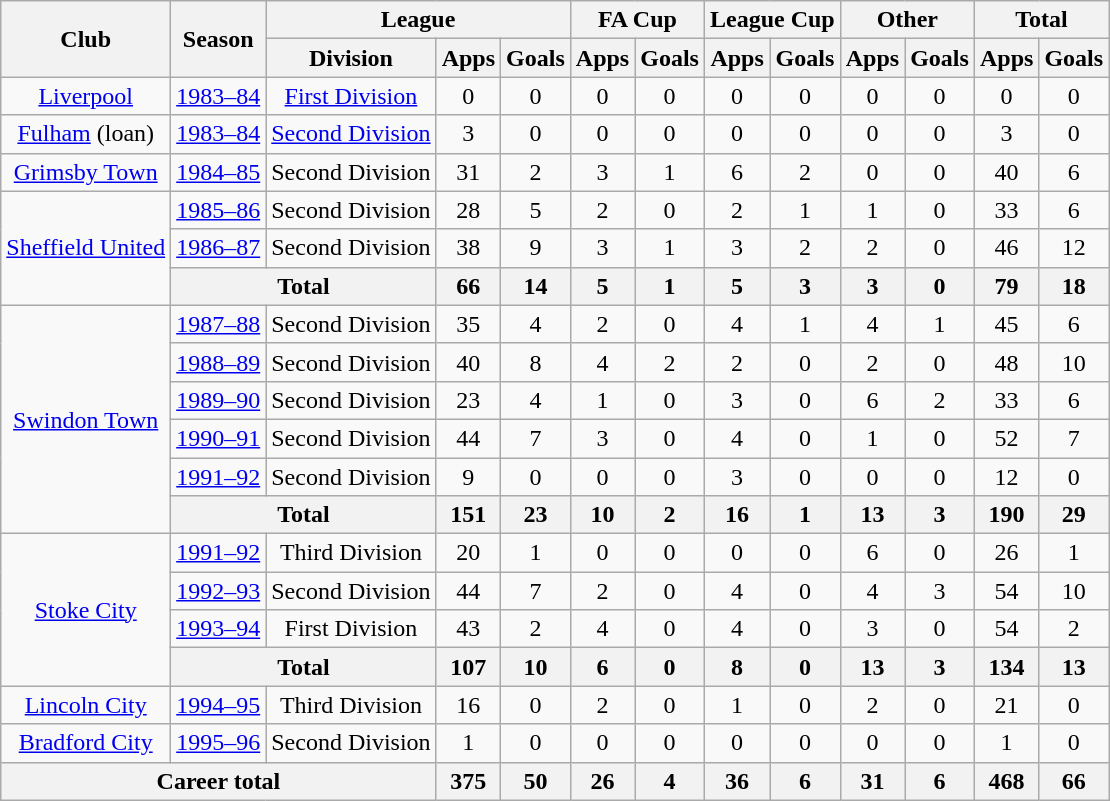<table class="wikitable" style="text-align: center;">
<tr>
<th rowspan="2">Club</th>
<th rowspan="2">Season</th>
<th colspan="3">League</th>
<th colspan="2">FA Cup</th>
<th colspan="2">League Cup</th>
<th colspan="2">Other</th>
<th colspan="2">Total</th>
</tr>
<tr>
<th>Division</th>
<th>Apps</th>
<th>Goals</th>
<th>Apps</th>
<th>Goals</th>
<th>Apps</th>
<th>Goals</th>
<th>Apps</th>
<th>Goals</th>
<th>Apps</th>
<th>Goals</th>
</tr>
<tr>
<td><a href='#'>Liverpool</a></td>
<td><a href='#'>1983–84</a></td>
<td><a href='#'>First Division</a></td>
<td>0</td>
<td>0</td>
<td>0</td>
<td>0</td>
<td>0</td>
<td>0</td>
<td>0</td>
<td>0</td>
<td>0</td>
<td>0</td>
</tr>
<tr>
<td><a href='#'>Fulham</a> (loan)</td>
<td><a href='#'>1983–84</a></td>
<td><a href='#'>Second Division</a></td>
<td>3</td>
<td>0</td>
<td>0</td>
<td>0</td>
<td>0</td>
<td>0</td>
<td>0</td>
<td>0</td>
<td>3</td>
<td>0</td>
</tr>
<tr>
<td><a href='#'>Grimsby Town</a></td>
<td><a href='#'>1984–85</a></td>
<td>Second Division</td>
<td>31</td>
<td>2</td>
<td>3</td>
<td>1</td>
<td>6</td>
<td>2</td>
<td>0</td>
<td>0</td>
<td>40</td>
<td>6</td>
</tr>
<tr>
<td rowspan="3"><a href='#'>Sheffield United</a></td>
<td><a href='#'>1985–86</a></td>
<td>Second Division</td>
<td>28</td>
<td>5</td>
<td>2</td>
<td>0</td>
<td>2</td>
<td>1</td>
<td>1</td>
<td>0</td>
<td>33</td>
<td>6</td>
</tr>
<tr>
<td><a href='#'>1986–87</a></td>
<td>Second Division</td>
<td>38</td>
<td>9</td>
<td>3</td>
<td>1</td>
<td>3</td>
<td>2</td>
<td>2</td>
<td>0</td>
<td>46</td>
<td>12</td>
</tr>
<tr>
<th colspan="2">Total</th>
<th>66</th>
<th>14</th>
<th>5</th>
<th>1</th>
<th>5</th>
<th>3</th>
<th>3</th>
<th>0</th>
<th>79</th>
<th>18</th>
</tr>
<tr>
<td rowspan="6"><a href='#'>Swindon Town</a></td>
<td><a href='#'>1987–88</a></td>
<td>Second Division</td>
<td>35</td>
<td>4</td>
<td>2</td>
<td>0</td>
<td>4</td>
<td>1</td>
<td>4</td>
<td>1</td>
<td>45</td>
<td>6</td>
</tr>
<tr>
<td><a href='#'>1988–89</a></td>
<td>Second Division</td>
<td>40</td>
<td>8</td>
<td>4</td>
<td>2</td>
<td>2</td>
<td>0</td>
<td>2</td>
<td>0</td>
<td>48</td>
<td>10</td>
</tr>
<tr>
<td><a href='#'>1989–90</a></td>
<td>Second Division</td>
<td>23</td>
<td>4</td>
<td>1</td>
<td>0</td>
<td>3</td>
<td>0</td>
<td>6</td>
<td>2</td>
<td>33</td>
<td>6</td>
</tr>
<tr>
<td><a href='#'>1990–91</a></td>
<td>Second Division</td>
<td>44</td>
<td>7</td>
<td>3</td>
<td>0</td>
<td>4</td>
<td>0</td>
<td>1</td>
<td>0</td>
<td>52</td>
<td>7</td>
</tr>
<tr>
<td><a href='#'>1991–92</a></td>
<td>Second Division</td>
<td>9</td>
<td>0</td>
<td>0</td>
<td>0</td>
<td>3</td>
<td>0</td>
<td>0</td>
<td>0</td>
<td>12</td>
<td>0</td>
</tr>
<tr>
<th colspan="2">Total</th>
<th>151</th>
<th>23</th>
<th>10</th>
<th>2</th>
<th>16</th>
<th>1</th>
<th>13</th>
<th>3</th>
<th>190</th>
<th>29</th>
</tr>
<tr>
<td rowspan="4"><a href='#'>Stoke City</a></td>
<td><a href='#'>1991–92</a></td>
<td>Third Division</td>
<td>20</td>
<td>1</td>
<td>0</td>
<td>0</td>
<td>0</td>
<td>0</td>
<td>6</td>
<td>0</td>
<td>26</td>
<td>1</td>
</tr>
<tr>
<td><a href='#'>1992–93</a></td>
<td>Second Division</td>
<td>44</td>
<td>7</td>
<td>2</td>
<td>0</td>
<td>4</td>
<td>0</td>
<td>4</td>
<td>3</td>
<td>54</td>
<td>10</td>
</tr>
<tr>
<td><a href='#'>1993–94</a></td>
<td>First Division</td>
<td>43</td>
<td>2</td>
<td>4</td>
<td>0</td>
<td>4</td>
<td>0</td>
<td>3</td>
<td>0</td>
<td>54</td>
<td>2</td>
</tr>
<tr>
<th colspan="2">Total</th>
<th>107</th>
<th>10</th>
<th>6</th>
<th>0</th>
<th>8</th>
<th>0</th>
<th>13</th>
<th>3</th>
<th>134</th>
<th>13</th>
</tr>
<tr>
<td><a href='#'>Lincoln City</a></td>
<td><a href='#'>1994–95</a></td>
<td>Third Division</td>
<td>16</td>
<td>0</td>
<td>2</td>
<td>0</td>
<td>1</td>
<td>0</td>
<td>2</td>
<td>0</td>
<td>21</td>
<td>0</td>
</tr>
<tr>
<td><a href='#'>Bradford City</a></td>
<td><a href='#'>1995–96</a></td>
<td>Second Division</td>
<td>1</td>
<td>0</td>
<td>0</td>
<td>0</td>
<td>0</td>
<td>0</td>
<td>0</td>
<td>0</td>
<td>1</td>
<td>0</td>
</tr>
<tr>
<th colspan="3">Career total</th>
<th>375</th>
<th>50</th>
<th>26</th>
<th>4</th>
<th>36</th>
<th>6</th>
<th>31</th>
<th>6</th>
<th>468</th>
<th>66</th>
</tr>
</table>
